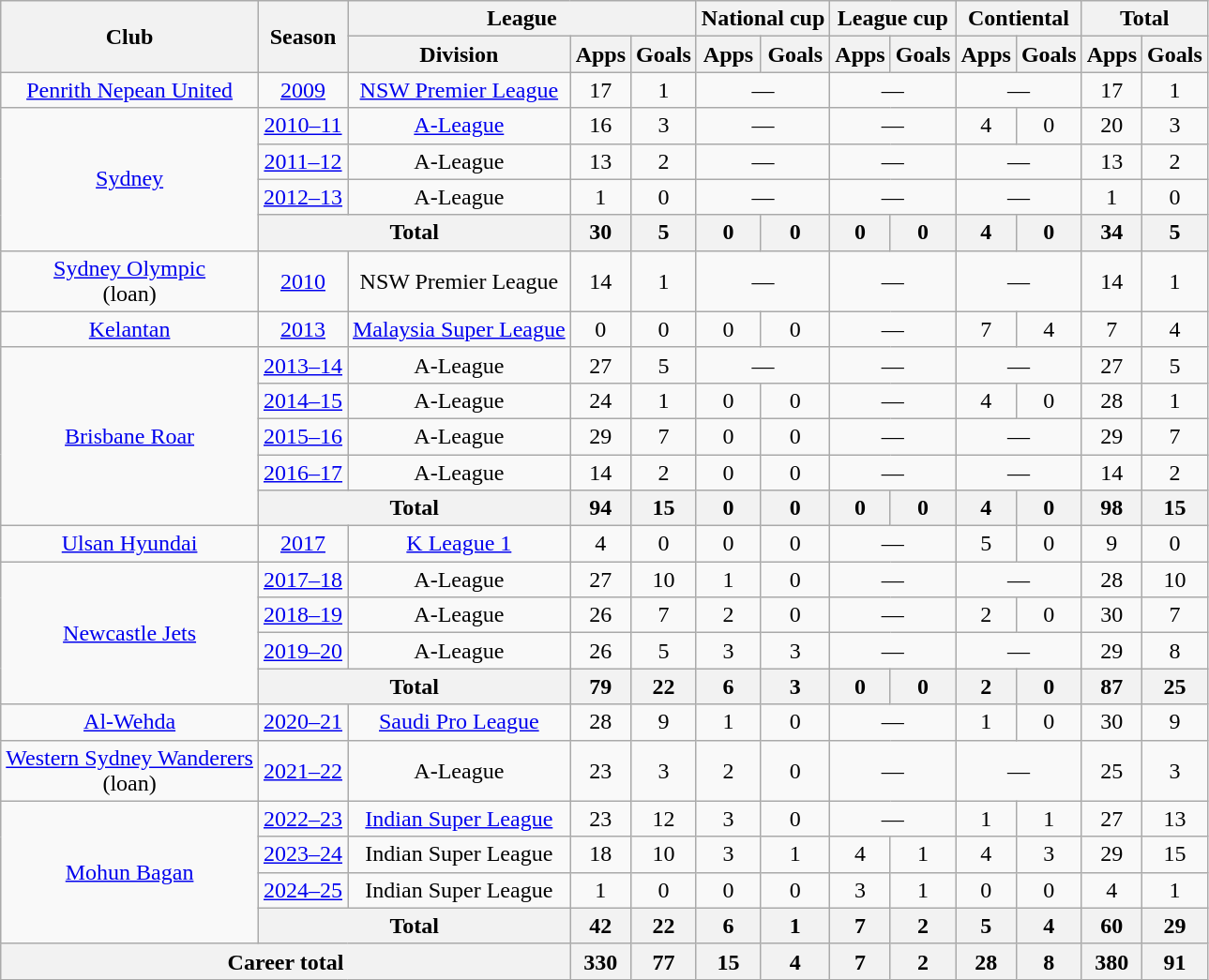<table class="wikitable" style="text-align: center;">
<tr>
<th rowspan="2">Club</th>
<th rowspan="2">Season</th>
<th colspan="3">League</th>
<th colspan="2">National cup</th>
<th colspan="2">League cup</th>
<th colspan="2">Contiental</th>
<th colspan="2">Total</th>
</tr>
<tr>
<th>Division</th>
<th>Apps</th>
<th>Goals</th>
<th>Apps</th>
<th>Goals</th>
<th>Apps</th>
<th>Goals</th>
<th>Apps</th>
<th>Goals</th>
<th>Apps</th>
<th>Goals</th>
</tr>
<tr>
<td rowspan="1"><a href='#'>Penrith Nepean United</a></td>
<td><a href='#'>2009</a></td>
<td rowspan="1"><a href='#'>NSW Premier League</a></td>
<td>17</td>
<td>1</td>
<td colspan="2">—</td>
<td colspan="2">—</td>
<td colspan="2">—</td>
<td>17</td>
<td>1</td>
</tr>
<tr>
<td rowspan="4"><a href='#'>Sydney</a></td>
<td><a href='#'>2010–11</a></td>
<td><a href='#'>A-League</a></td>
<td>16</td>
<td>3</td>
<td colspan="2">—</td>
<td colspan="2">—</td>
<td>4</td>
<td>0</td>
<td>20</td>
<td>3</td>
</tr>
<tr>
<td><a href='#'>2011–12</a></td>
<td>A-League</td>
<td>13</td>
<td>2</td>
<td colspan="2">—</td>
<td colspan="2">—</td>
<td colspan="2">—</td>
<td>13</td>
<td>2</td>
</tr>
<tr>
<td><a href='#'>2012–13</a></td>
<td>A-League</td>
<td>1</td>
<td>0</td>
<td colspan="2">—</td>
<td colspan="2">—</td>
<td colspan="2">—</td>
<td>1</td>
<td>0</td>
</tr>
<tr>
<th colspan="2">Total</th>
<th>30</th>
<th>5</th>
<th>0</th>
<th>0</th>
<th>0</th>
<th>0</th>
<th>4</th>
<th>0</th>
<th>34</th>
<th>5</th>
</tr>
<tr>
<td><a href='#'>Sydney Olympic</a> <br>(loan)</td>
<td><a href='#'>2010</a></td>
<td>NSW Premier League</td>
<td>14</td>
<td>1</td>
<td colspan="2">—</td>
<td colspan="2">—</td>
<td colspan="2">—</td>
<td>14</td>
<td>1</td>
</tr>
<tr>
<td><a href='#'>Kelantan</a></td>
<td><a href='#'>2013</a></td>
<td><a href='#'>Malaysia Super League</a></td>
<td>0</td>
<td>0</td>
<td>0</td>
<td>0</td>
<td colspan="2">—</td>
<td>7</td>
<td>4</td>
<td>7</td>
<td>4</td>
</tr>
<tr>
<td rowspan="5"><a href='#'>Brisbane Roar</a></td>
<td><a href='#'>2013–14</a></td>
<td>A-League</td>
<td>27</td>
<td>5</td>
<td colspan="2">—</td>
<td colspan="2">—</td>
<td colspan="2">—</td>
<td>27</td>
<td>5</td>
</tr>
<tr>
<td><a href='#'>2014–15</a></td>
<td>A-League</td>
<td>24</td>
<td>1</td>
<td>0</td>
<td>0</td>
<td colspan="2">—</td>
<td>4</td>
<td>0</td>
<td>28</td>
<td>1</td>
</tr>
<tr>
<td><a href='#'>2015–16</a></td>
<td>A-League</td>
<td>29</td>
<td>7</td>
<td>0</td>
<td>0</td>
<td colspan="2">—</td>
<td colspan="2">—</td>
<td>29</td>
<td>7</td>
</tr>
<tr>
<td><a href='#'>2016–17</a></td>
<td>A-League</td>
<td>14</td>
<td>2</td>
<td>0</td>
<td>0</td>
<td colspan="2">—</td>
<td colspan="2">—</td>
<td>14</td>
<td>2</td>
</tr>
<tr>
<th colspan="2">Total</th>
<th>94</th>
<th>15</th>
<th>0</th>
<th>0</th>
<th>0</th>
<th>0</th>
<th>4</th>
<th>0</th>
<th>98</th>
<th>15</th>
</tr>
<tr>
<td><a href='#'>Ulsan Hyundai</a></td>
<td><a href='#'>2017</a></td>
<td><a href='#'>K League 1</a></td>
<td>4</td>
<td>0</td>
<td>0</td>
<td>0</td>
<td colspan="2">—</td>
<td>5</td>
<td>0</td>
<td>9</td>
<td>0</td>
</tr>
<tr>
<td rowspan="4"><a href='#'>Newcastle Jets</a></td>
<td><a href='#'>2017–18</a></td>
<td>A-League</td>
<td>27</td>
<td>10</td>
<td>1</td>
<td>0</td>
<td colspan="2">—</td>
<td colspan="2">—</td>
<td>28</td>
<td>10</td>
</tr>
<tr>
<td><a href='#'>2018–19</a></td>
<td>A-League</td>
<td>26</td>
<td>7</td>
<td>2</td>
<td>0</td>
<td colspan="2">—</td>
<td>2</td>
<td>0</td>
<td>30</td>
<td>7</td>
</tr>
<tr>
<td><a href='#'>2019–20</a></td>
<td>A-League</td>
<td>26</td>
<td>5</td>
<td>3</td>
<td>3</td>
<td colspan="2">—</td>
<td colspan="2">—</td>
<td>29</td>
<td>8</td>
</tr>
<tr>
<th colspan="2">Total</th>
<th>79</th>
<th>22</th>
<th>6</th>
<th>3</th>
<th>0</th>
<th>0</th>
<th>2</th>
<th>0</th>
<th>87</th>
<th>25</th>
</tr>
<tr>
<td><a href='#'>Al-Wehda</a></td>
<td><a href='#'>2020–21</a></td>
<td><a href='#'>Saudi Pro League</a></td>
<td>28</td>
<td>9</td>
<td>1</td>
<td>0</td>
<td colspan="2">—</td>
<td>1</td>
<td>0</td>
<td>30</td>
<td>9</td>
</tr>
<tr>
<td><a href='#'>Western Sydney Wanderers</a> <br>(loan)</td>
<td><a href='#'>2021–22</a></td>
<td>A-League</td>
<td>23</td>
<td>3</td>
<td>2</td>
<td>0</td>
<td colspan="2">—</td>
<td colspan="2">—</td>
<td>25</td>
<td>3</td>
</tr>
<tr>
<td rowspan="4"><a href='#'>Mohun Bagan</a></td>
<td><a href='#'>2022–23</a></td>
<td><a href='#'>Indian Super League</a></td>
<td>23</td>
<td>12</td>
<td>3</td>
<td>0</td>
<td colspan="2">—</td>
<td>1</td>
<td>1</td>
<td>27</td>
<td>13</td>
</tr>
<tr>
<td><a href='#'>2023–24</a></td>
<td>Indian Super League</td>
<td>18</td>
<td>10</td>
<td>3</td>
<td>1</td>
<td>4</td>
<td>1</td>
<td>4</td>
<td>3</td>
<td>29</td>
<td>15</td>
</tr>
<tr>
<td><a href='#'>2024–25</a></td>
<td>Indian Super League</td>
<td>1</td>
<td>0</td>
<td>0</td>
<td>0</td>
<td>3</td>
<td>1</td>
<td>0</td>
<td>0</td>
<td>4</td>
<td>1</td>
</tr>
<tr>
<th colspan="2">Total</th>
<th>42</th>
<th>22</th>
<th>6</th>
<th>1</th>
<th>7</th>
<th>2</th>
<th>5</th>
<th>4</th>
<th>60</th>
<th>29</th>
</tr>
<tr>
<th colspan="3">Career total</th>
<th>330</th>
<th>77</th>
<th>15</th>
<th>4</th>
<th>7</th>
<th>2</th>
<th>28</th>
<th>8</th>
<th>380</th>
<th>91</th>
</tr>
</table>
